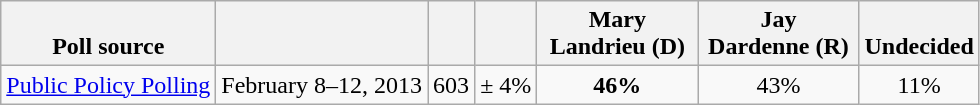<table class="wikitable" style="text-align:center">
<tr valign= bottom>
<th>Poll source</th>
<th></th>
<th></th>
<th></th>
<th style="width:100px;">Mary<br>Landrieu (D)</th>
<th style="width:100px;">Jay<br>Dardenne (R)</th>
<th>Undecided</th>
</tr>
<tr>
<td align=left><a href='#'>Public Policy Polling</a></td>
<td>February 8–12, 2013</td>
<td>603</td>
<td>± 4%</td>
<td><strong>46%</strong></td>
<td>43%</td>
<td>11%</td>
</tr>
</table>
